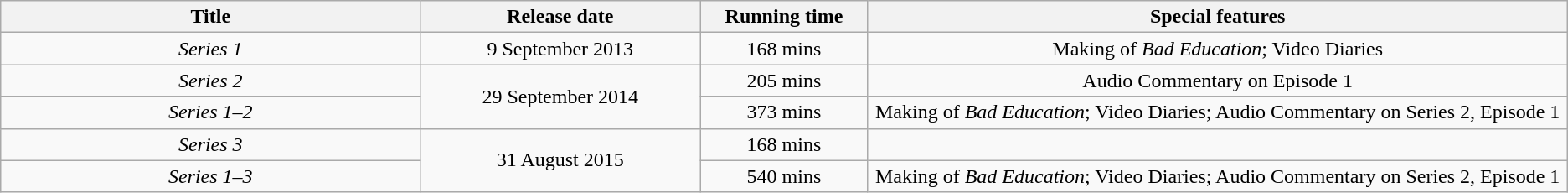<table class="wikitable" style="text-align:center">
<tr>
<th style="width:15%;">Title</th>
<th style="width:10%;">Release date<br></th>
<th style="width:6%;">Running time</th>
<th style="width:25%;">Special features</th>
</tr>
<tr>
<td><em>Series 1</em></td>
<td>9 September 2013</td>
<td>168 mins</td>
<td>Making of <em>Bad Education</em>; Video Diaries</td>
</tr>
<tr>
<td><em>Series 2</em></td>
<td rowspan="2">29 September 2014</td>
<td>205 mins</td>
<td>Audio Commentary on Episode 1</td>
</tr>
<tr>
<td><em>Series 1–2</em></td>
<td>373 mins</td>
<td>Making of <em>Bad Education</em>; Video Diaries; Audio Commentary on Series 2, Episode 1</td>
</tr>
<tr>
<td><em>Series 3</em></td>
<td rowspan="2">31 August 2015</td>
<td>168 mins</td>
<td></td>
</tr>
<tr>
<td><em>Series 1–3</em></td>
<td>540 mins</td>
<td>Making of <em>Bad Education</em>; Video Diaries; Audio Commentary on Series 2, Episode 1</td>
</tr>
</table>
